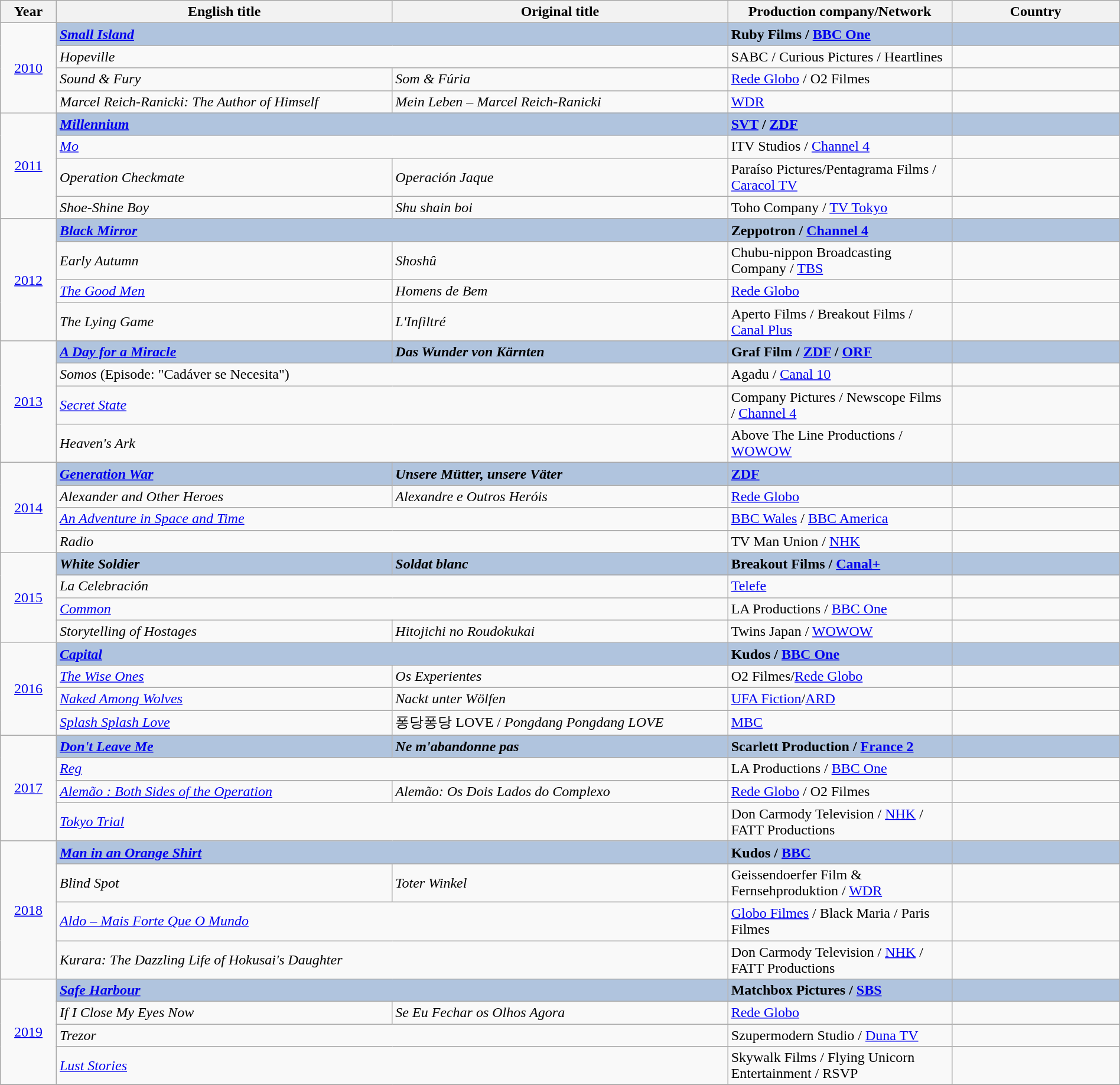<table class="wikitable" width="100%" border="1" cellpadding="5" cellspacing="0">
<tr>
<th width=5%>Year</th>
<th width=30%>English title</th>
<th width=30%>Original title</th>
<th width=20%><strong>Production company/Network</strong></th>
<th width=15%><strong>Country</strong></th>
</tr>
<tr>
<td rowspan="4" style="text-align:center;"><a href='#'>2010</a><br></td>
<td colspan="2" style="background:#B0C4DE;"><strong><em><a href='#'>Small Island</a></em></strong></td>
<td style="background:#B0C4DE;"><strong>Ruby Films / <a href='#'>BBC One</a></strong></td>
<td style="background:#B0C4DE;"><strong></strong></td>
</tr>
<tr>
<td colspan="2"><em>Hopeville</em></td>
<td>SABC / Curious Pictures / Heartlines</td>
<td></td>
</tr>
<tr>
<td><em>Sound & Fury</em></td>
<td><em>Som & Fúria</em></td>
<td><a href='#'>Rede Globo</a> / O2 Filmes</td>
<td></td>
</tr>
<tr>
<td><em>Marcel Reich-Ranicki: The Author of Himself</em></td>
<td><em>Mein Leben – Marcel Reich-Ranicki</em></td>
<td><a href='#'>WDR</a></td>
<td></td>
</tr>
<tr>
<td rowspan="4" style="text-align:center;"><a href='#'>2011</a><br></td>
<td colspan="2" style="background:#B0C4DE;"><strong><em><a href='#'>Millennium</a></em></strong></td>
<td style="background:#B0C4DE;"><strong><a href='#'>SVT</a> / <a href='#'>ZDF</a></strong></td>
<td style="background:#B0C4DE;"><strong></strong></td>
</tr>
<tr>
<td colspan="2"><em><a href='#'>Mo</a></em></td>
<td>ITV Studios / <a href='#'>Channel 4</a></td>
<td></td>
</tr>
<tr>
<td><em>Operation Checkmate</em></td>
<td><em>Operación Jaque</em></td>
<td>Paraíso Pictures/Pentagrama Films / <a href='#'>Caracol TV</a></td>
<td></td>
</tr>
<tr>
<td><em>Shoe-Shine Boy</em></td>
<td><em>Shu shain boi</em></td>
<td>Toho Company / <a href='#'>TV Tokyo</a></td>
<td></td>
</tr>
<tr>
<td rowspan="4" style="text-align:center;"><a href='#'>2012</a><br></td>
<td colspan="2" style="background:#B0C4DE;"><strong><em><a href='#'>Black Mirror</a></em></strong></td>
<td style="background:#B0C4DE;"><strong>Zeppotron / <a href='#'>Channel 4</a></strong></td>
<td style="background:#B0C4DE;"><strong></strong></td>
</tr>
<tr>
<td><em>Early Autumn</em></td>
<td><em>Shoshû</em></td>
<td>Chubu-nippon Broadcasting Company / <a href='#'>TBS</a></td>
<td></td>
</tr>
<tr>
<td><em><a href='#'>The Good Men</a></em></td>
<td><em>Homens de Bem</em></td>
<td><a href='#'>Rede Globo</a></td>
<td></td>
</tr>
<tr>
<td><em>The Lying Game</em></td>
<td><em>L'Infiltré</em></td>
<td>Aperto Films / Breakout Films / <a href='#'>Canal Plus</a></td>
<td></td>
</tr>
<tr>
<td rowspan="4" style="text-align:center;"><a href='#'>2013</a><br></td>
<td style="background:#B0C4DE;"><strong><em><a href='#'>A Day for a Miracle</a></em></strong></td>
<td style="background:#B0C4DE;"><strong><em>Das Wunder von Kärnten</em></strong></td>
<td style="background:#B0C4DE;"><strong>Graf Film / <a href='#'>ZDF</a> / <a href='#'>ORF</a></strong></td>
<td style="background:#B0C4DE;"><strong></strong></td>
</tr>
<tr>
<td colspan="2"><em>Somos</em> (Episode: "Cadáver se Necesita")</td>
<td>Agadu / <a href='#'>Canal 10</a></td>
<td></td>
</tr>
<tr>
<td colspan="2"><em><a href='#'>Secret State</a></em></td>
<td>Company Pictures / Newscope Films / <a href='#'>Channel 4</a></td>
<td></td>
</tr>
<tr>
<td colspan="2"><em>Heaven's Ark</em></td>
<td>Above The Line Productions / <a href='#'>WOWOW</a></td>
<td></td>
</tr>
<tr>
<td rowspan="4" style="text-align:center;"><a href='#'>2014</a><br></td>
<td style="background:#B0C4DE;"><strong><em><a href='#'>Generation War</a></em></strong></td>
<td style="background:#B0C4DE;"><strong><em>Unsere Mütter, unsere Väter</em></strong></td>
<td style="background:#B0C4DE;"><strong><a href='#'>ZDF</a></strong></td>
<td style="background:#B0C4DE;"><strong></strong></td>
</tr>
<tr>
<td><em>Alexander and Other Heroes</em></td>
<td><em>Alexandre e Outros Heróis</em></td>
<td><a href='#'>Rede Globo</a></td>
<td></td>
</tr>
<tr>
<td colspan="2"><em><a href='#'>An Adventure in Space and Time</a></em></td>
<td><a href='#'>BBC Wales</a> / <a href='#'>BBC America</a></td>
<td></td>
</tr>
<tr>
<td colspan="2"><em>Radio</em></td>
<td>TV Man Union / <a href='#'>NHK</a></td>
<td></td>
</tr>
<tr>
<td rowspan="4" style="text-align:center;"><a href='#'>2015</a><br></td>
<td style="background:#B0C4DE;"><strong><em>White Soldier</em></strong></td>
<td style="background:#B0C4DE;"><strong><em>Soldat blanc</em></strong></td>
<td style="background:#B0C4DE;"><strong>Breakout Films / <a href='#'>Canal+</a></strong></td>
<td style="background:#B0C4DE;"><strong></strong></td>
</tr>
<tr>
<td colspan="2"><em>La Celebración</em></td>
<td><a href='#'>Telefe</a></td>
<td></td>
</tr>
<tr>
<td colspan="2"><em><a href='#'>Common</a></em></td>
<td>LA Productions / <a href='#'>BBC One</a></td>
<td></td>
</tr>
<tr>
<td><em>Storytelling of Hostages</em></td>
<td><em>Hitojichi no Roudokukai</em></td>
<td>Twins Japan / <a href='#'>WOWOW</a></td>
<td></td>
</tr>
<tr>
<td rowspan="4" style="text-align:center;"><a href='#'>2016</a><br></td>
<td colspan="2" style="background:#B0C4DE;"><strong><em><a href='#'>Capital</a></em></strong></td>
<td style="background:#B0C4DE;"><strong>Kudos / <a href='#'>BBC One</a></strong></td>
<td style="background:#B0C4DE;"><strong></strong></td>
</tr>
<tr>
<td><em><a href='#'>The Wise Ones</a></em></td>
<td><em>Os Experientes</em></td>
<td>O2 Filmes/<a href='#'>Rede Globo</a></td>
<td></td>
</tr>
<tr>
<td><em><a href='#'>Naked Among Wolves</a></em></td>
<td><em>Nackt unter Wölfen</em></td>
<td><a href='#'>UFA Fiction</a>/<a href='#'>ARD</a></td>
<td></td>
</tr>
<tr>
<td><em><a href='#'>Splash Splash Love</a></em></td>
<td>퐁당퐁당 LOVE / <em>Pongdang Pongdang LOVE</em></td>
<td><a href='#'>MBC</a></td>
<td></td>
</tr>
<tr>
<td rowspan="4" style="text-align:center;"><a href='#'>2017</a><br></td>
<td style="background:#B0C4DE;"><strong><em><a href='#'>Don't Leave Me</a></em></strong></td>
<td style="background:#B0C4DE;"><strong><em>Ne m'abandonne pas</em></strong></td>
<td style="background:#B0C4DE;"><strong>Scarlett Production / <a href='#'>France 2</a></strong></td>
<td style="background:#B0C4DE;"><strong></strong></td>
</tr>
<tr>
<td colspan="2"><em><a href='#'>Reg</a></em></td>
<td>LA Productions / <a href='#'>BBC One</a></td>
<td></td>
</tr>
<tr>
<td><em><a href='#'>Alemão : Both Sides of the Operation</a></em></td>
<td><em>Alemão: Os Dois Lados do Complexo</em></td>
<td><a href='#'>Rede Globo</a> / O2 Filmes</td>
<td></td>
</tr>
<tr>
<td colspan="2"><em><a href='#'>Tokyo Trial</a></em></td>
<td>Don Carmody Television / <a href='#'>NHK</a> / FATT Productions</td>
<td></td>
</tr>
<tr>
<td rowspan="4" style="text-align:center;"><a href='#'>2018</a><br></td>
<td colspan="2" style="background:#B0C4DE;"><strong><em><a href='#'>Man in an Orange Shirt</a></em></strong></td>
<td style="background:#B0C4DE;"><strong>Kudos / <a href='#'>BBC</a></strong></td>
<td style="background:#B0C4DE;"><strong></strong></td>
</tr>
<tr>
<td><em>Blind Spot</em></td>
<td><em>Toter Winkel</em></td>
<td>Geissendoerfer Film & Fernsehproduktion / <a href='#'>WDR</a></td>
<td></td>
</tr>
<tr>
<td colspan="2"><em><a href='#'>Aldo – Mais Forte Que O Mundo</a></em></td>
<td><a href='#'>Globo Filmes</a> / Black Maria / Paris Filmes</td>
<td></td>
</tr>
<tr>
<td colspan="2"><em>Kurara: The Dazzling Life of Hokusai's Daughter</em></td>
<td>Don Carmody Television / <a href='#'>NHK</a> / FATT Productions</td>
<td></td>
</tr>
<tr>
<td rowspan="4" style="text-align:center;"><a href='#'>2019</a><br></td>
<td colspan="2" style="background:#B0C4DE;"><strong><em><a href='#'>Safe Harbour</a></em></strong></td>
<td style="background:#B0C4DE;"><strong>Matchbox Pictures / <a href='#'>SBS</a></strong></td>
<td style="background:#B0C4DE;"><strong></strong></td>
</tr>
<tr>
<td><em>If I Close My Eyes Now</em></td>
<td><em>Se Eu Fechar os Olhos Agora</em></td>
<td><a href='#'>Rede Globo</a></td>
<td></td>
</tr>
<tr>
<td colspan="2"><em>Trezor</em></td>
<td>Szupermodern Studio / <a href='#'>Duna TV</a></td>
<td></td>
</tr>
<tr>
<td colspan="2"><em><a href='#'>Lust Stories</a></em></td>
<td>Skywalk Films / Flying Unicorn Entertainment / RSVP</td>
<td></td>
</tr>
<tr>
</tr>
</table>
